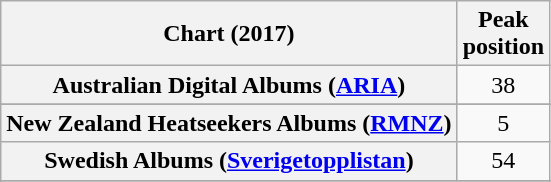<table class="wikitable sortable plainrowheaders" style="text-align:center">
<tr>
<th scope="col">Chart (2017)</th>
<th scope="col">Peak<br> position</th>
</tr>
<tr>
<th scope="row">Australian Digital Albums (<a href='#'>ARIA</a>)</th>
<td>38</td>
</tr>
<tr>
</tr>
<tr>
</tr>
<tr>
<th scope="row">New Zealand Heatseekers Albums (<a href='#'>RMNZ</a>)</th>
<td>5</td>
</tr>
<tr>
<th scope="row">Swedish Albums (<a href='#'>Sverigetopplistan</a>)</th>
<td>54</td>
</tr>
<tr>
</tr>
<tr>
</tr>
</table>
